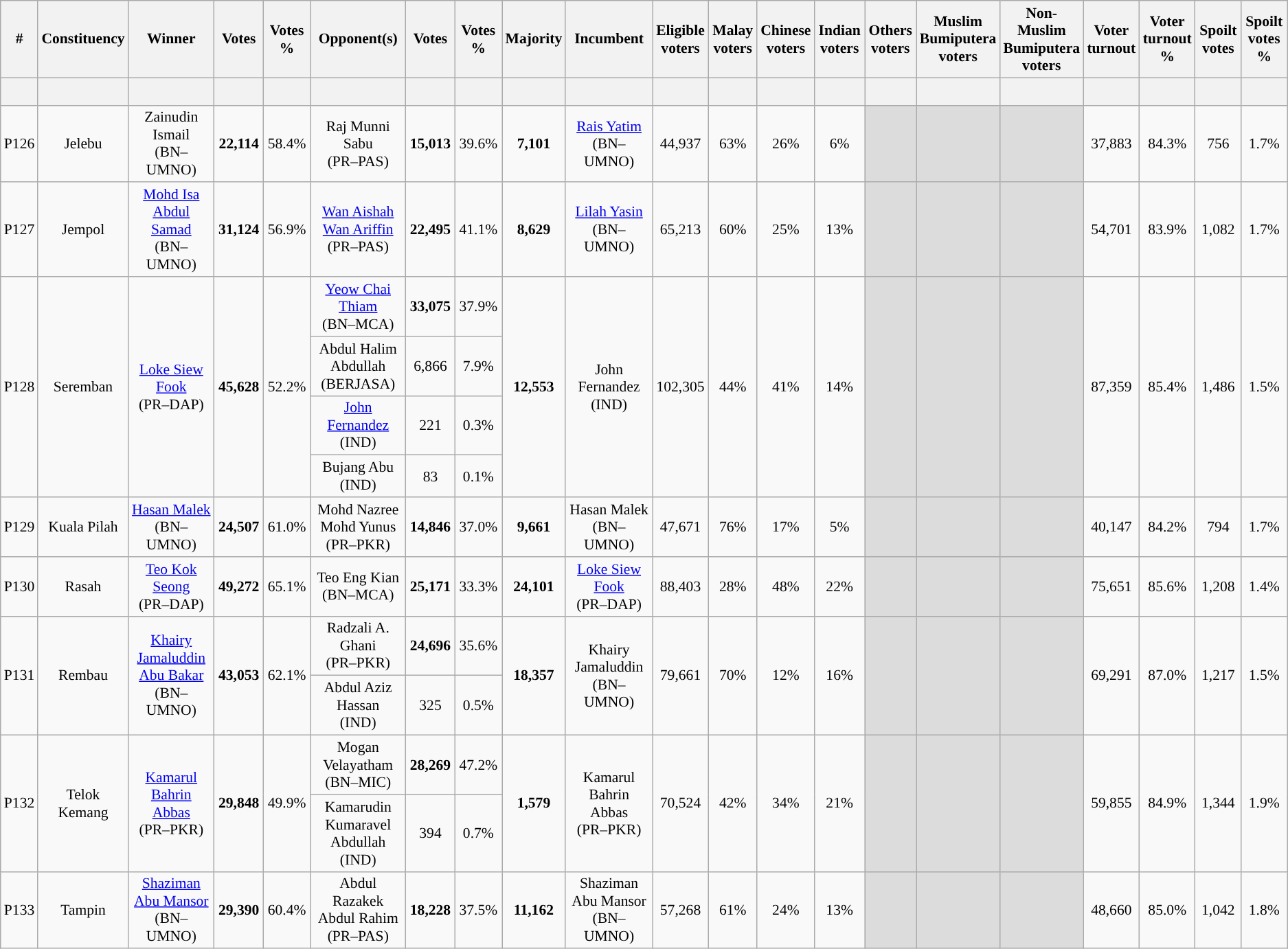<table class="wikitable sortable" style="text-align:center; font-size:90%">
<tr>
<th width="30">#</th>
<th width="60">Constituency</th>
<th width="150">Winner</th>
<th width="50">Votes</th>
<th width="50">Votes %</th>
<th width="150">Opponent(s)</th>
<th width="50">Votes</th>
<th width="50">Votes %</th>
<th width="50">Majority</th>
<th width="150">Incumbent</th>
<th width="50">Eligible voters</th>
<th width="50">Malay voters</th>
<th width="50">Chinese voters</th>
<th width="50">Indian voters</th>
<th width="50">Others voters</th>
<th width="50">Muslim Bumiputera voters</th>
<th width="50">Non-Muslim Bumiputera voters</th>
<th width="50">Voter turnout</th>
<th width="50">Voter turnout %</th>
<th width="50">Spoilt votes</th>
<th width="50">Spoilt votes %</th>
</tr>
<tr>
<th height="20"></th>
<th></th>
<th></th>
<th></th>
<th></th>
<th></th>
<th></th>
<th></th>
<th></th>
<th></th>
<th></th>
<th></th>
<th></th>
<th></th>
<th></th>
<th></th>
<th></th>
<th></th>
<th></th>
<th></th>
<th></th>
</tr>
<tr>
<td>P126</td>
<td>Jelebu</td>
<td>Zainudin Ismail<br>(BN–UMNO)</td>
<td><strong>22,114</strong></td>
<td>58.4%</td>
<td>Raj Munni Sabu<br>(PR–PAS)</td>
<td><strong>15,013</strong></td>
<td>39.6%</td>
<td><strong>7,101</strong></td>
<td><a href='#'>Rais Yatim</a><br>(BN–UMNO)</td>
<td>44,937</td>
<td>63%</td>
<td>26%</td>
<td>6%</td>
<td bgcolor="dcdcdc"></td>
<td bgcolor="dcdcdc"></td>
<td bgcolor="dcdcdc"></td>
<td>37,883</td>
<td>84.3%</td>
<td>756</td>
<td>1.7%</td>
</tr>
<tr>
<td>P127</td>
<td>Jempol</td>
<td><a href='#'>Mohd Isa Abdul Samad</a><br>(BN–UMNO)</td>
<td><strong>31,124</strong></td>
<td>56.9%</td>
<td><a href='#'>Wan Aishah Wan Ariffin</a><br>(PR–PAS)</td>
<td><strong>22,495</strong></td>
<td>41.1%</td>
<td><strong>8,629</strong></td>
<td><a href='#'>Lilah Yasin</a><br>(BN–UMNO)</td>
<td>65,213</td>
<td>60%</td>
<td>25%</td>
<td>13%</td>
<td bgcolor="dcdcdc"></td>
<td bgcolor="dcdcdc"></td>
<td bgcolor="dcdcdc"></td>
<td>54,701</td>
<td>83.9%</td>
<td>1,082</td>
<td>1.7%</td>
</tr>
<tr>
<td rowspan="4">P128</td>
<td rowspan="4">Seremban</td>
<td rowspan="4"><a href='#'>Loke Siew Fook</a><br>(PR–DAP)</td>
<td rowspan="4"><strong>45,628</strong></td>
<td rowspan="4">52.2%</td>
<td><a href='#'>Yeow Chai Thiam</a><br>(BN–MCA)</td>
<td><strong>33,075</strong></td>
<td>37.9%</td>
<td rowspan="4"><strong>12,553</strong></td>
<td rowspan="4">John Fernandez<br>(IND)</td>
<td rowspan="4">102,305</td>
<td rowspan="4">44%</td>
<td rowspan="4">41%</td>
<td rowspan="4">14%</td>
<td rowspan="4" bgcolor="dcdcdc"></td>
<td rowspan="4" bgcolor="dcdcdc"></td>
<td rowspan="4" bgcolor="dcdcdc"></td>
<td rowspan="4">87,359</td>
<td rowspan="4">85.4%</td>
<td rowspan="4">1,486</td>
<td rowspan="4">1.5%</td>
</tr>
<tr>
<td>Abdul Halim Abdullah<br>(BERJASA)</td>
<td>6,866</td>
<td>7.9%</td>
</tr>
<tr>
<td><a href='#'>John Fernandez</a><br>(IND)</td>
<td>221</td>
<td>0.3%</td>
</tr>
<tr>
<td>Bujang Abu<br>(IND)</td>
<td>83</td>
<td>0.1%</td>
</tr>
<tr>
<td>P129</td>
<td>Kuala Pilah</td>
<td><a href='#'>Hasan Malek</a><br>(BN–UMNO)</td>
<td><strong>24,507</strong></td>
<td>61.0%</td>
<td>Mohd Nazree Mohd Yunus<br>(PR–PKR)</td>
<td><strong>14,846</strong></td>
<td>37.0%</td>
<td><strong>9,661</strong></td>
<td>Hasan Malek<br>(BN–UMNO)</td>
<td>47,671</td>
<td>76%</td>
<td>17%</td>
<td>5%</td>
<td bgcolor="dcdcdc"></td>
<td bgcolor="dcdcdc"></td>
<td bgcolor="dcdcdc"></td>
<td>40,147</td>
<td>84.2%</td>
<td>794</td>
<td>1.7%</td>
</tr>
<tr>
<td>P130</td>
<td>Rasah</td>
<td><a href='#'>Teo Kok Seong</a><br>(PR–DAP)</td>
<td><strong>49,272</strong></td>
<td>65.1%</td>
<td>Teo Eng Kian<br>(BN–MCA)</td>
<td><strong>25,171</strong></td>
<td>33.3%</td>
<td><strong>24,101</strong></td>
<td><a href='#'>Loke Siew Fook</a><br>(PR–DAP)</td>
<td>88,403</td>
<td>28%</td>
<td>48%</td>
<td>22%</td>
<td bgcolor="dcdcdc"></td>
<td bgcolor="dcdcdc"></td>
<td bgcolor="dcdcdc"></td>
<td>75,651</td>
<td>85.6%</td>
<td>1,208</td>
<td>1.4%</td>
</tr>
<tr>
<td rowspan="2">P131</td>
<td rowspan="2">Rembau</td>
<td rowspan="2"><a href='#'>Khairy Jamaluddin Abu Bakar</a><br>(BN–UMNO)</td>
<td rowspan="2"><strong>43,053</strong></td>
<td rowspan="2">62.1%</td>
<td>Radzali A. Ghani<br>(PR–PKR)</td>
<td><strong>24,696</strong></td>
<td>35.6%</td>
<td rowspan="2"><strong>18,357</strong></td>
<td rowspan="2">Khairy Jamaluddin<br>(BN–UMNO)</td>
<td rowspan="2">79,661</td>
<td rowspan="2">70%</td>
<td rowspan="2">12%</td>
<td rowspan="2">16%</td>
<td rowspan="2" bgcolor="dcdcdc"></td>
<td rowspan="2" bgcolor="dcdcdc"></td>
<td rowspan="2" bgcolor="dcdcdc"></td>
<td rowspan="2">69,291</td>
<td rowspan="2">87.0%</td>
<td rowspan="2">1,217</td>
<td rowspan="2">1.5%</td>
</tr>
<tr>
<td>Abdul Aziz Hassan<br>(IND)</td>
<td>325</td>
<td>0.5%</td>
</tr>
<tr>
<td rowspan="2">P132</td>
<td rowspan="2">Telok Kemang</td>
<td rowspan="2"><a href='#'>Kamarul Bahrin Abbas</a><br>(PR–PKR)</td>
<td rowspan="2"><strong>29,848</strong></td>
<td rowspan="2">49.9%</td>
<td>Mogan Velayatham<br>(BN–MIC)</td>
<td><strong>28,269</strong></td>
<td>47.2%</td>
<td rowspan="2"><strong>1,579</strong></td>
<td rowspan="2">Kamarul Bahrin Abbas<br>(PR–PKR)</td>
<td rowspan="2">70,524</td>
<td rowspan="2">42%</td>
<td rowspan="2">34%</td>
<td rowspan="2">21%</td>
<td rowspan="2" bgcolor="dcdcdc"></td>
<td rowspan="2" bgcolor="dcdcdc"></td>
<td rowspan="2" bgcolor="dcdcdc"></td>
<td rowspan="2">59,855</td>
<td rowspan="2">84.9%</td>
<td rowspan="2">1,344</td>
<td rowspan="2">1.9%</td>
</tr>
<tr>
<td>Kamarudin Kumaravel Abdullah<br>(IND)</td>
<td>394</td>
<td>0.7%</td>
</tr>
<tr>
<td>P133</td>
<td>Tampin</td>
<td><a href='#'>Shaziman Abu Mansor</a><br>(BN–UMNO)</td>
<td><strong>29,390</strong></td>
<td>60.4%</td>
<td>Abdul Razakek Abdul Rahim<br>(PR–PAS)</td>
<td><strong>18,228</strong></td>
<td>37.5%</td>
<td><strong>11,162</strong></td>
<td>Shaziman Abu Mansor<br>(BN–UMNO)</td>
<td>57,268</td>
<td>61%</td>
<td>24%</td>
<td>13%</td>
<td bgcolor="dcdcdc"></td>
<td bgcolor="dcdcdc"></td>
<td bgcolor="dcdcdc"></td>
<td>48,660</td>
<td>85.0%</td>
<td>1,042</td>
<td>1.8%</td>
</tr>
</table>
